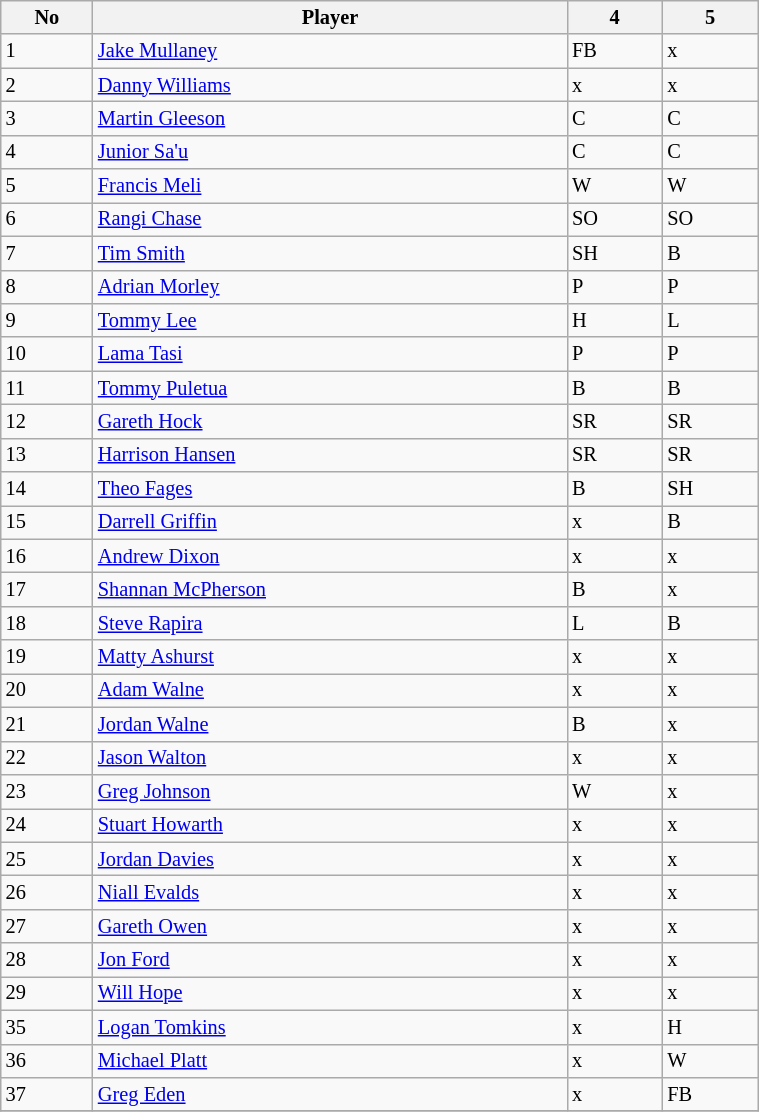<table class="wikitable" style="font-size:85%;" width="40%">
<tr>
<th>No</th>
<th>Player</th>
<th>4</th>
<th>5</th>
</tr>
<tr>
<td>1</td>
<td><a href='#'>Jake Mullaney</a></td>
<td>FB</td>
<td>x</td>
</tr>
<tr>
<td>2</td>
<td><a href='#'>Danny Williams</a></td>
<td>x</td>
<td>x</td>
</tr>
<tr>
<td>3</td>
<td><a href='#'>Martin Gleeson</a></td>
<td>C</td>
<td>C</td>
</tr>
<tr>
<td>4</td>
<td><a href='#'>Junior Sa'u</a></td>
<td>C</td>
<td>C</td>
</tr>
<tr>
<td>5</td>
<td><a href='#'>Francis Meli</a></td>
<td>W</td>
<td>W</td>
</tr>
<tr>
<td>6</td>
<td><a href='#'>Rangi Chase</a></td>
<td>SO</td>
<td>SO</td>
</tr>
<tr>
<td>7</td>
<td><a href='#'>Tim Smith</a></td>
<td>SH</td>
<td>B</td>
</tr>
<tr>
<td>8</td>
<td><a href='#'>Adrian Morley</a></td>
<td>P</td>
<td>P</td>
</tr>
<tr>
<td>9</td>
<td><a href='#'>Tommy Lee</a></td>
<td>H</td>
<td>L</td>
</tr>
<tr>
<td>10</td>
<td><a href='#'>Lama Tasi</a></td>
<td>P</td>
<td>P</td>
</tr>
<tr>
<td>11</td>
<td><a href='#'>Tommy Puletua</a></td>
<td>B</td>
<td>B</td>
</tr>
<tr>
<td>12</td>
<td><a href='#'>Gareth Hock</a></td>
<td>SR</td>
<td>SR</td>
</tr>
<tr>
<td>13</td>
<td><a href='#'>Harrison Hansen</a></td>
<td>SR</td>
<td>SR</td>
</tr>
<tr>
<td>14</td>
<td><a href='#'>Theo Fages</a></td>
<td>B</td>
<td>SH</td>
</tr>
<tr>
<td>15</td>
<td><a href='#'>Darrell Griffin</a></td>
<td>x</td>
<td>B</td>
</tr>
<tr>
<td>16</td>
<td><a href='#'>Andrew Dixon</a></td>
<td>x</td>
<td>x</td>
</tr>
<tr>
<td>17</td>
<td><a href='#'>Shannan McPherson</a></td>
<td>B</td>
<td>x</td>
</tr>
<tr>
<td>18</td>
<td><a href='#'>Steve Rapira</a></td>
<td>L</td>
<td>B</td>
</tr>
<tr>
<td>19</td>
<td><a href='#'>Matty Ashurst</a></td>
<td>x</td>
<td>x</td>
</tr>
<tr>
<td>20</td>
<td><a href='#'>Adam Walne</a></td>
<td>x</td>
<td>x</td>
</tr>
<tr>
<td>21</td>
<td><a href='#'>Jordan Walne</a></td>
<td>B</td>
<td>x</td>
</tr>
<tr>
<td>22</td>
<td><a href='#'>Jason Walton</a></td>
<td>x</td>
<td>x</td>
</tr>
<tr>
<td>23</td>
<td><a href='#'>Greg Johnson</a></td>
<td>W</td>
<td>x</td>
</tr>
<tr>
<td>24</td>
<td><a href='#'>Stuart Howarth</a></td>
<td>x</td>
<td>x</td>
</tr>
<tr>
<td>25</td>
<td><a href='#'>Jordan Davies</a></td>
<td>x</td>
<td>x</td>
</tr>
<tr>
<td>26</td>
<td><a href='#'>Niall Evalds</a></td>
<td>x</td>
<td>x</td>
</tr>
<tr>
<td>27</td>
<td><a href='#'>Gareth Owen</a></td>
<td>x</td>
<td>x</td>
</tr>
<tr>
<td>28</td>
<td><a href='#'>Jon Ford</a></td>
<td>x</td>
<td>x</td>
</tr>
<tr>
<td>29</td>
<td><a href='#'>Will Hope</a></td>
<td>x</td>
<td>x</td>
</tr>
<tr>
<td>35</td>
<td><a href='#'>Logan Tomkins</a></td>
<td>x</td>
<td>H</td>
</tr>
<tr>
<td>36</td>
<td><a href='#'>Michael Platt</a></td>
<td>x</td>
<td>W</td>
</tr>
<tr>
<td>37</td>
<td><a href='#'>Greg Eden</a></td>
<td>x</td>
<td>FB</td>
</tr>
<tr>
</tr>
</table>
